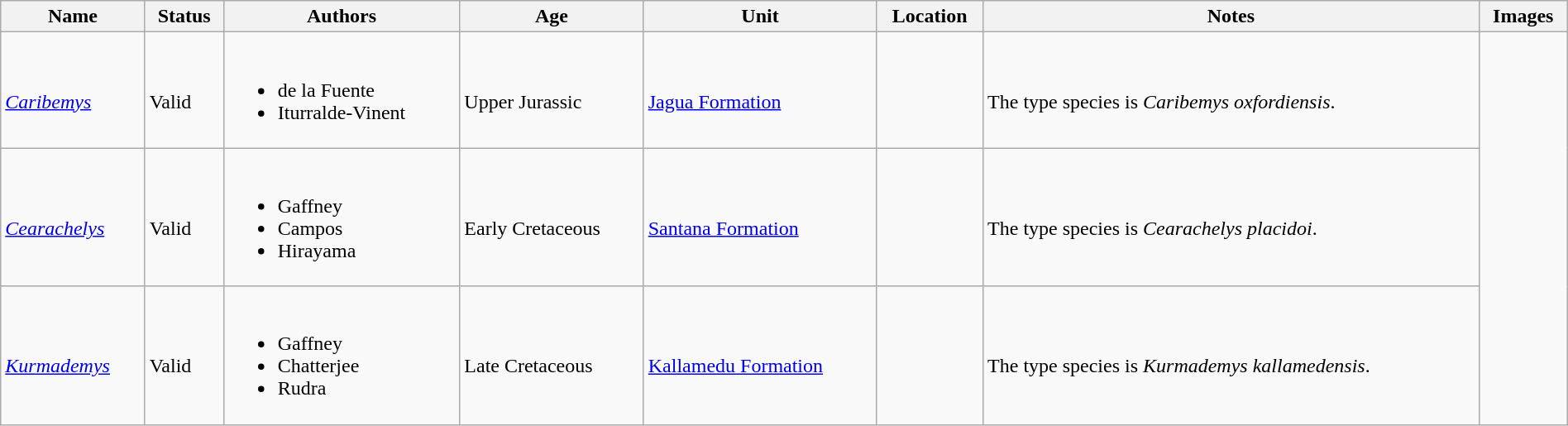<table class="wikitable sortable" align="center" width="100%">
<tr>
<th>Name</th>
<th>Status</th>
<th>Authors</th>
<th>Age</th>
<th>Unit</th>
<th>Location</th>
<th>Notes</th>
<th>Images</th>
</tr>
<tr>
<td><br><em><a href='#'>Caribemys</a></em></td>
<td><br>Valid</td>
<td><br><ul><li>de la Fuente</li><li>Iturralde-Vinent</li></ul></td>
<td><br>Upper Jurassic</td>
<td><br><a href='#'>Jagua Formation</a></td>
<td><br></td>
<td><br>The type species is <em>Caribemys oxfordiensis</em>.</td>
<td rowspan="47"></td>
</tr>
<tr>
<td><br><em><a href='#'>Cearachelys</a></em></td>
<td><br>Valid</td>
<td><br><ul><li>Gaffney</li><li>Campos</li><li>Hirayama</li></ul></td>
<td><br>Early Cretaceous</td>
<td><br><a href='#'>Santana Formation</a></td>
<td><br></td>
<td><br>The type species is <em>Cearachelys placidoi</em>.</td>
</tr>
<tr>
<td><br><em><a href='#'>Kurmademys</a></em></td>
<td><br>Valid</td>
<td><br><ul><li>Gaffney</li><li>Chatterjee</li><li>Rudra</li></ul></td>
<td><br>Late Cretaceous</td>
<td><br><a href='#'>Kallamedu Formation</a></td>
<td><br></td>
<td><br>The type species is <em>Kurmademys kallamedensis</em>.</td>
</tr>
</table>
